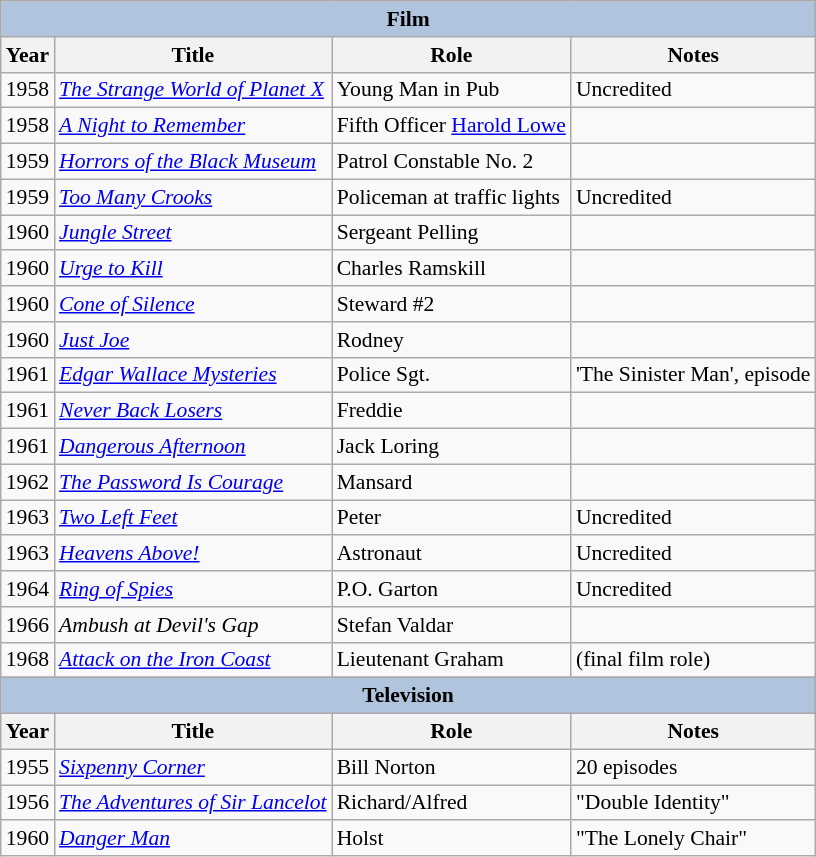<table class="wikitable" style="font-size: 90%;">
<tr>
<th colspan="4" style="background: LightSteelBlue;">Film</th>
</tr>
<tr>
<th>Year</th>
<th>Title</th>
<th>Role</th>
<th>Notes</th>
</tr>
<tr>
<td>1958</td>
<td><em><a href='#'>The Strange World of Planet X</a></em></td>
<td>Young Man in Pub</td>
<td>Uncredited</td>
</tr>
<tr>
<td>1958</td>
<td><em><a href='#'>A Night to Remember</a></em></td>
<td>Fifth Officer <a href='#'>Harold Lowe</a></td>
<td></td>
</tr>
<tr>
<td>1959</td>
<td><em><a href='#'>Horrors of the Black Museum</a></em></td>
<td>Patrol Constable No. 2</td>
<td></td>
</tr>
<tr>
<td>1959</td>
<td><em><a href='#'>Too Many Crooks</a></em></td>
<td>Policeman at traffic lights</td>
<td>Uncredited</td>
</tr>
<tr>
<td>1960</td>
<td><em><a href='#'>Jungle Street</a></em></td>
<td>Sergeant Pelling</td>
<td></td>
</tr>
<tr>
<td>1960</td>
<td><em><a href='#'>Urge to Kill</a></em></td>
<td>Charles Ramskill</td>
<td></td>
</tr>
<tr>
<td>1960</td>
<td><em><a href='#'>Cone of Silence</a></em></td>
<td>Steward #2</td>
<td></td>
</tr>
<tr>
<td>1960</td>
<td><em><a href='#'>Just Joe</a></em></td>
<td>Rodney</td>
<td></td>
</tr>
<tr>
<td>1961</td>
<td><em><a href='#'>Edgar Wallace Mysteries</a></em></td>
<td>Police Sgt.</td>
<td>'The Sinister Man', episode</td>
</tr>
<tr>
<td>1961</td>
<td><em><a href='#'>Never Back Losers</a></em></td>
<td>Freddie</td>
<td></td>
</tr>
<tr>
<td>1961</td>
<td><em><a href='#'>Dangerous Afternoon</a></em></td>
<td>Jack Loring</td>
<td></td>
</tr>
<tr>
<td>1962</td>
<td><em><a href='#'>The Password Is Courage</a></em></td>
<td>Mansard</td>
<td></td>
</tr>
<tr>
<td>1963</td>
<td><em><a href='#'>Two Left Feet</a></em></td>
<td>Peter</td>
<td>Uncredited</td>
</tr>
<tr>
<td>1963</td>
<td><em><a href='#'>Heavens Above!</a></em></td>
<td>Astronaut</td>
<td>Uncredited</td>
</tr>
<tr>
<td>1964</td>
<td><em><a href='#'>Ring of Spies</a></em></td>
<td>P.O. Garton</td>
<td>Uncredited</td>
</tr>
<tr>
<td>1966</td>
<td><em>Ambush at Devil's Gap</em></td>
<td>Stefan Valdar</td>
<td></td>
</tr>
<tr>
<td>1968</td>
<td><em><a href='#'>Attack on the Iron Coast</a></em></td>
<td>Lieutenant Graham</td>
<td>(final film role)</td>
</tr>
<tr>
</tr>
<tr>
<th colspan="4" style="background: LightSteelBlue;">Television</th>
</tr>
<tr>
<th>Year</th>
<th>Title</th>
<th>Role</th>
<th>Notes</th>
</tr>
<tr>
<td>1955</td>
<td><em><a href='#'>Sixpenny Corner</a></em></td>
<td>Bill Norton</td>
<td>20 episodes</td>
</tr>
<tr>
<td>1956</td>
<td><em><a href='#'>The Adventures of Sir Lancelot</a></em></td>
<td>Richard/Alfred</td>
<td>"Double Identity"</td>
</tr>
<tr>
<td>1960</td>
<td><em><a href='#'>Danger Man</a></em></td>
<td>Holst</td>
<td>"The Lonely Chair"</td>
</tr>
</table>
